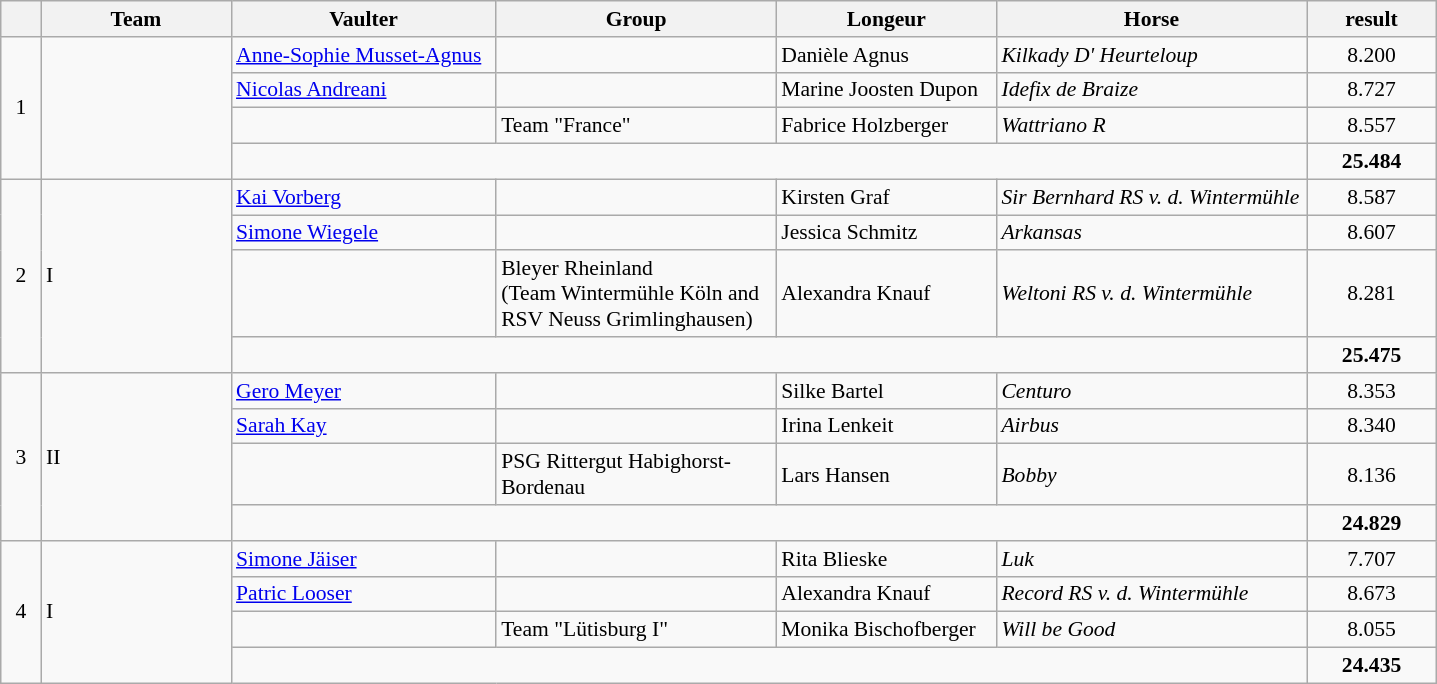<table class="wikitable" style="font-size: 90%">
<tr>
<th width=20></th>
<th width=120>Team</th>
<th width=170>Vaulter</th>
<th width=180>Group</th>
<th width=140>Longeur</th>
<th width=200>Horse</th>
<th width=80>result</th>
</tr>
<tr>
<td rowspan="4" style="text-align:center;">1</td>
<td rowspan=4></td>
<td><a href='#'>Anne-Sophie Musset-Agnus</a></td>
<td></td>
<td>Danièle Agnus</td>
<td><em>Kilkady D' Heurteloup</em></td>
<td align=center>8.200</td>
</tr>
<tr>
<td><a href='#'>Nicolas Andreani</a></td>
<td></td>
<td>Marine Joosten Dupon</td>
<td><em>Idefix de Braize</em></td>
<td align=center>8.727</td>
</tr>
<tr>
<td></td>
<td>Team "France"</td>
<td>Fabrice Holzberger</td>
<td><em>Wattriano R</em></td>
<td align=center>8.557</td>
</tr>
<tr>
<td colspan=4></td>
<td align=center><strong>25.484</strong></td>
</tr>
<tr>
<td rowspan="4" style="text-align:center;">2</td>
<td rowspan=4> I</td>
<td><a href='#'>Kai Vorberg</a></td>
<td></td>
<td>Kirsten Graf</td>
<td><em>Sir Bernhard RS v. d. Wintermühle</em></td>
<td align=center>8.587</td>
</tr>
<tr>
<td><a href='#'>Simone Wiegele</a></td>
<td></td>
<td>Jessica Schmitz</td>
<td><em>Arkansas</em></td>
<td align=center>8.607</td>
</tr>
<tr>
<td></td>
<td>Bleyer Rheinland<br>(Team Wintermühle Köln and RSV Neuss Grimlinghausen)</td>
<td>Alexandra Knauf</td>
<td><em>Weltoni RS v. d. Wintermühle</em></td>
<td align=center>8.281</td>
</tr>
<tr>
<td colspan=4></td>
<td align=center><strong>25.475</strong></td>
</tr>
<tr>
<td rowspan="4" style="text-align:center;">3</td>
<td rowspan=4> II</td>
<td><a href='#'>Gero Meyer</a></td>
<td></td>
<td>Silke Bartel</td>
<td><em>Centuro</em></td>
<td align=center>8.353</td>
</tr>
<tr>
<td><a href='#'>Sarah Kay</a></td>
<td></td>
<td>Irina Lenkeit</td>
<td><em>Airbus</em></td>
<td align=center>8.340</td>
</tr>
<tr>
<td></td>
<td>PSG Rittergut Habighorst-Bordenau</td>
<td>Lars Hansen</td>
<td><em>Bobby</em></td>
<td align=center>8.136</td>
</tr>
<tr>
<td colspan=4></td>
<td align=center><strong>24.829</strong></td>
</tr>
<tr>
<td rowspan="4" style="text-align:center;">4</td>
<td rowspan=4> I</td>
<td><a href='#'>Simone Jäiser</a></td>
<td></td>
<td>Rita Blieske</td>
<td><em>Luk</em></td>
<td align=center>7.707</td>
</tr>
<tr>
<td><a href='#'>Patric Looser</a></td>
<td></td>
<td>Alexandra Knauf</td>
<td><em>Record RS v. d. Wintermühle</em></td>
<td align=center>8.673</td>
</tr>
<tr>
<td></td>
<td>Team "Lütisburg I"</td>
<td>Monika Bischofberger</td>
<td><em>Will be Good</em></td>
<td align=center>8.055</td>
</tr>
<tr>
<td colspan=4></td>
<td align=center><strong>24.435</strong></td>
</tr>
</table>
